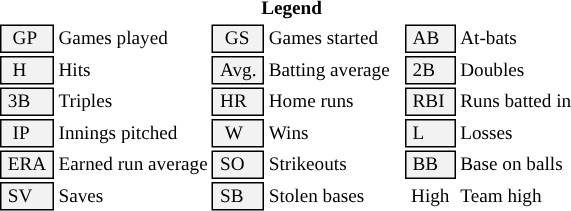<table class="toccolours" style="font-size: 80%; white-space: nowrap;">
<tr>
<th colspan="15">Legend</th>
</tr>
<tr>
<td style="background-color: #F2F2F2; border: 1px solid black;">  GP </td>
<td>Games played</td>
<td style="background-color: #F2F2F2; border: 1px solid black">  GS </td>
<td>Games started</td>
<td style="background-color: #F2F2F2; border: 1px solid black"> AB </td>
<td>At-bats</td>
</tr>
<tr>
<td style="background-color: #F2F2F2; border: 1px solid black">  H </td>
<td style="padding-right: 8px">Hits</td>
<td style="background-color: #F2F2F2; border: 1px solid black"> Avg. </td>
<td style="padding-right: 8px">Batting average</td>
<td style="background-color: #F2F2F2; border: 1px solid black;"> 2B </td>
<td style="padding-right: 8px">Doubles</td>
</tr>
<tr>
<td style="background-color: #F2F2F2; border: 1px solid black;"> 3B </td>
<td style="padding-right: 8px">Triples</td>
<td style="background-color: #F2F2F2; border: 1px solid black;"> HR </td>
<td>Home runs</td>
<td style="background-color: #F2F2F2; border: 1px solid black;"> RBI </td>
<td style="padding-right: 8px">Runs batted in</td>
</tr>
<tr>
<td style="background-color: #F2F2F2; border: 1px solid black">  IP </td>
<td style="padding-right: 5px">Innings pitched</td>
<td style="background-color: #F2F2F2; border: 1px solid black">  W</td>
<td>Wins</td>
<td style="background-color: #F2F2F2; border: 1px solid black;"> L </td>
<td>Losses</td>
</tr>
<tr>
<td style="background-color: #F2F2F2; border: 1px solid black"> ERA </td>
<td>Earned run average</td>
<td style="background-color: #F2F2F2; border: 1px solid black"> SO </td>
<td>Strikeouts</td>
<td style="background-color: #F2F2F2; border: 1px solid black;"> BB </td>
<td style="padding-right: 8px">Base on balls</td>
</tr>
<tr>
<td style="background-color: #F2F2F2; border: 1px solid black"> SV </td>
<td>Saves</td>
<td style="background-color: #F2F2F2; border: 1px solid black;"> SB </td>
<td style="padding-right: 6px">Stolen bases</td>
<td> High </td>
<td>Team high</td>
</tr>
<tr>
</tr>
</table>
